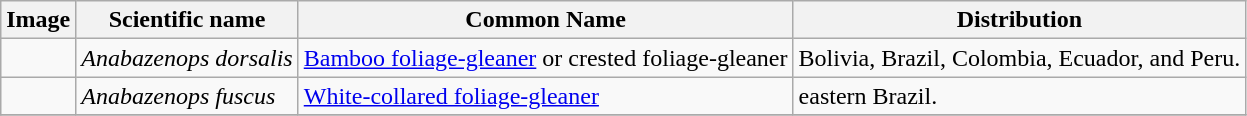<table class="wikitable">
<tr>
<th>Image</th>
<th>Scientific name</th>
<th>Common Name</th>
<th>Distribution</th>
</tr>
<tr>
<td></td>
<td><em>Anabazenops dorsalis</em></td>
<td><a href='#'>Bamboo foliage-gleaner</a> or crested foliage-gleaner</td>
<td>Bolivia, Brazil, Colombia, Ecuador, and Peru. </td>
</tr>
<tr>
<td></td>
<td><em>Anabazenops fuscus</em></td>
<td><a href='#'>White-collared foliage-gleaner</a></td>
<td>eastern Brazil.</td>
</tr>
<tr>
</tr>
</table>
